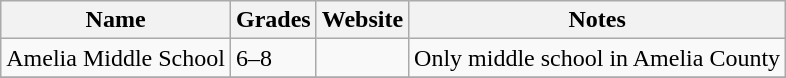<table class="wikitable">
<tr>
<th>Name</th>
<th>Grades</th>
<th>Website</th>
<th>Notes</th>
</tr>
<tr>
<td>Amelia Middle School</td>
<td>6–8</td>
<td></td>
<td>Only middle school in Amelia County</td>
</tr>
<tr>
</tr>
</table>
